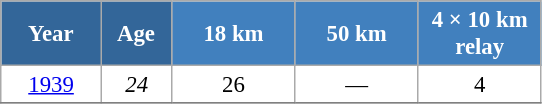<table class="wikitable" style="font-size:95%; text-align:center; border:grey solid 1px; border-collapse:collapse; background:#ffffff;">
<tr>
<th style="background-color:#369; color:white; width:60px;"> Year </th>
<th style="background-color:#369; color:white; width:40px;"> Age </th>
<th style="background-color:#4180be; color:white; width:75px;"> 18 km </th>
<th style="background-color:#4180be; color:white; width:75px;"> 50 km </th>
<th style="background-color:#4180be; color:white; width:75px;"> 4 × 10 km <br> relay </th>
</tr>
<tr>
<td><a href='#'>1939</a></td>
<td><em>24</em></td>
<td>26</td>
<td>—</td>
<td>4</td>
</tr>
<tr>
</tr>
</table>
